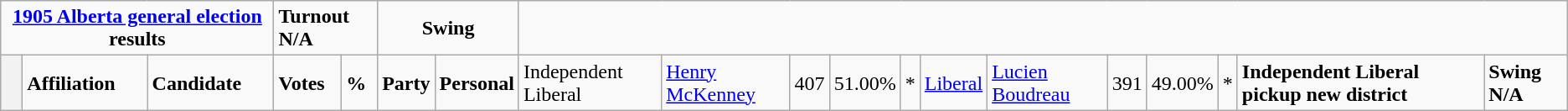<table class="wikitable">
<tr>
<td colspan="3" align=center><strong><a href='#'>1905 Alberta general election</a> results</strong></td>
<td colspan="2"><strong>Turnout N/A</strong></td>
<td colspan="2" align=center><strong>Swing</strong></td>
</tr>
<tr>
<th style="width: 10px;"></th>
<td><strong>Affiliation</strong></td>
<td><strong>Candidate</strong></td>
<td><strong>Votes</strong></td>
<td><strong>%</strong></td>
<td><strong>Party</strong></td>
<td><strong>Personal</strong><br></td>
<td>Independent Liberal</td>
<td><a href='#'>Henry McKenney</a></td>
<td>407</td>
<td>51.00%</td>
<td colspan=2 align=center>*<br></td>
<td><a href='#'>Liberal</a></td>
<td><a href='#'>Lucien Boudreau</a></td>
<td>391</td>
<td>49.00%</td>
<td colspan=2 align=center>*<br>


</td>
<td colspan=4><strong>Independent Liberal pickup new district</strong></td>
<td colspan=2><strong>Swing N/A</strong></td>
</tr>
</table>
